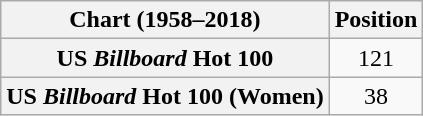<table class="wikitable plainrowheaders" style="text-align:center">
<tr>
<th scope="col">Chart (1958–2018)</th>
<th scope="col">Position</th>
</tr>
<tr>
<th scope="row">US <em>Billboard</em> Hot 100</th>
<td>121</td>
</tr>
<tr>
<th scope="row">US <em>Billboard</em> Hot 100 (Women)</th>
<td>38</td>
</tr>
</table>
